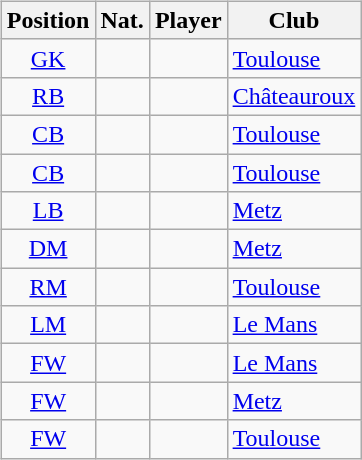<table style="width:100%;">
<tr>
<td width="50%"><br><table class="sortable wikitable" style="text-align: center;">
<tr>
<th>Position</th>
<th>Nat.</th>
<th>Player</th>
<th>Club</th>
</tr>
<tr>
<td><a href='#'>GK</a></td>
<td></td>
<td align=left></td>
<td align=left><a href='#'>Toulouse</a></td>
</tr>
<tr>
<td><a href='#'>RB</a></td>
<td></td>
<td align=left></td>
<td align=left><a href='#'>Châteauroux</a></td>
</tr>
<tr>
<td><a href='#'>CB</a></td>
<td></td>
<td align=left></td>
<td align=left><a href='#'>Toulouse</a></td>
</tr>
<tr>
<td><a href='#'>CB</a></td>
<td></td>
<td align=left></td>
<td align=left><a href='#'>Toulouse</a></td>
</tr>
<tr>
<td><a href='#'>LB</a></td>
<td></td>
<td align=left></td>
<td align=left><a href='#'>Metz</a></td>
</tr>
<tr>
<td><a href='#'>DM</a></td>
<td></td>
<td align=left></td>
<td align=left><a href='#'>Metz</a></td>
</tr>
<tr>
<td><a href='#'>RM</a></td>
<td></td>
<td align=left></td>
<td align=left><a href='#'>Toulouse</a></td>
</tr>
<tr>
<td><a href='#'>LM</a></td>
<td></td>
<td align=left></td>
<td align=left><a href='#'>Le Mans</a></td>
</tr>
<tr>
<td><a href='#'>FW</a></td>
<td></td>
<td align=left></td>
<td align=left><a href='#'>Le Mans</a></td>
</tr>
<tr>
<td><a href='#'>FW</a></td>
<td></td>
<td align=left></td>
<td align=left><a href='#'>Metz</a></td>
</tr>
<tr>
<td><a href='#'>FW</a></td>
<td></td>
<td align=left></td>
<td align=left><a href='#'>Toulouse</a></td>
</tr>
</table>
</td>
<td width="50%"><br><div>












</div></td>
</tr>
</table>
